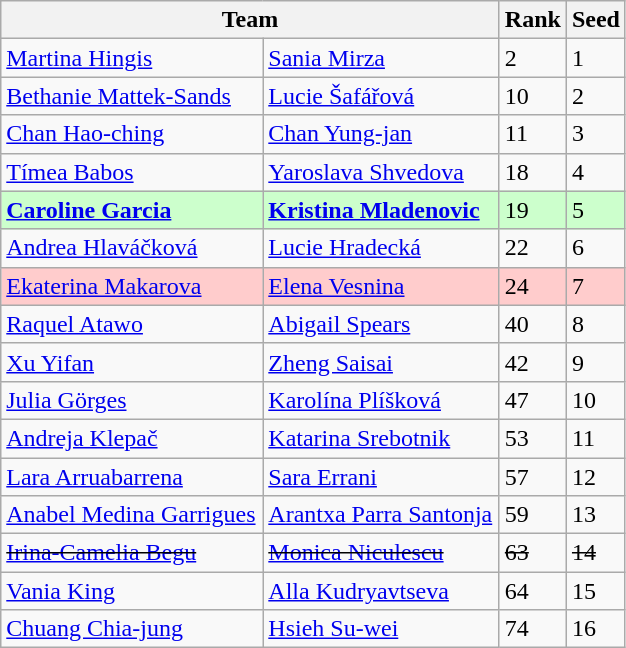<table class="wikitable sortable collapsible uncollapsed ">
<tr>
<th width="325" colspan=2>Team</th>
<th>Rank</th>
<th>Seed</th>
</tr>
<tr>
<td> <a href='#'>Martina Hingis</a></td>
<td> <a href='#'>Sania Mirza</a></td>
<td>2</td>
<td>1</td>
</tr>
<tr>
<td> <a href='#'>Bethanie Mattek-Sands</a></td>
<td> <a href='#'>Lucie Šafářová</a></td>
<td>10</td>
<td>2</td>
</tr>
<tr>
<td> <a href='#'>Chan Hao-ching</a></td>
<td> <a href='#'>Chan Yung-jan</a></td>
<td>11</td>
<td>3</td>
</tr>
<tr>
<td> <a href='#'>Tímea Babos</a></td>
<td> <a href='#'>Yaroslava Shvedova</a></td>
<td>18</td>
<td>4</td>
</tr>
<tr style="background:#cfc;">
<td> <strong><a href='#'>Caroline Garcia</a></strong></td>
<td> <strong><a href='#'>Kristina Mladenovic</a></strong></td>
<td>19</td>
<td>5</td>
</tr>
<tr>
<td> <a href='#'>Andrea Hlaváčková</a></td>
<td> <a href='#'>Lucie Hradecká</a></td>
<td>22</td>
<td>6</td>
</tr>
<tr style="background:#fcc;">
<td> <a href='#'>Ekaterina Makarova</a></td>
<td> <a href='#'>Elena Vesnina</a></td>
<td>24</td>
<td>7</td>
</tr>
<tr>
<td> <a href='#'>Raquel Atawo</a></td>
<td> <a href='#'>Abigail Spears</a></td>
<td>40</td>
<td>8</td>
</tr>
<tr>
<td> <a href='#'>Xu Yifan</a></td>
<td> <a href='#'>Zheng Saisai</a></td>
<td>42</td>
<td>9</td>
</tr>
<tr>
<td> <a href='#'>Julia Görges</a></td>
<td> <a href='#'>Karolína Plíšková</a></td>
<td>47</td>
<td>10</td>
</tr>
<tr>
<td> <a href='#'>Andreja Klepač</a></td>
<td> <a href='#'>Katarina Srebotnik</a></td>
<td>53</td>
<td>11</td>
</tr>
<tr>
<td> <a href='#'>Lara Arruabarrena</a></td>
<td> <a href='#'>Sara Errani</a></td>
<td>57</td>
<td>12</td>
</tr>
<tr>
<td> <a href='#'>Anabel Medina Garrigues</a></td>
<td> <a href='#'>Arantxa Parra Santonja</a></td>
<td>59</td>
<td>13</td>
</tr>
<tr>
<td><s> <a href='#'>Irina-Camelia Begu</a></s></td>
<td><s> <a href='#'>Monica Niculescu</a></s></td>
<td><s>63</s></td>
<td><s>14</s></td>
</tr>
<tr>
<td> <a href='#'>Vania King</a></td>
<td> <a href='#'>Alla Kudryavtseva</a></td>
<td>64</td>
<td>15</td>
</tr>
<tr>
<td> <a href='#'>Chuang Chia-jung</a></td>
<td> <a href='#'>Hsieh Su-wei</a></td>
<td>74</td>
<td>16</td>
</tr>
</table>
